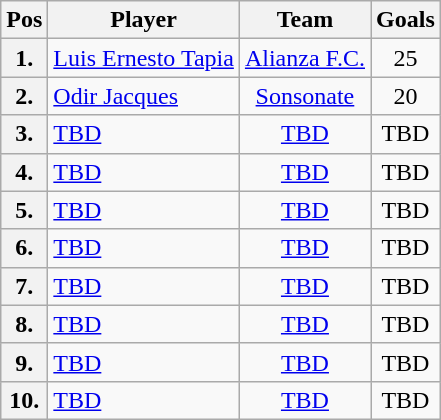<table class="wikitable">
<tr>
<th align="center">Pos</th>
<th align="center">Player</th>
<th align="center">Team</th>
<th align="center">Goals</th>
</tr>
<tr>
<th align="center">1.</th>
<td>  <a href='#'>Luis Ernesto Tapia</a></td>
<td align="center"><a href='#'>Alianza F.C.</a></td>
<td align="center">25</td>
</tr>
<tr>
<th align="center">2.</th>
<td> <a href='#'>Odir Jacques</a></td>
<td align="center"><a href='#'>Sonsonate</a></td>
<td align="center">20</td>
</tr>
<tr>
<th align="center">3.</th>
<td>  <a href='#'>TBD</a></td>
<td align="center"><a href='#'>TBD</a></td>
<td align="center">TBD</td>
</tr>
<tr>
<th align="center">4.</th>
<td>  <a href='#'>TBD</a></td>
<td align="center"><a href='#'>TBD</a></td>
<td align="center">TBD</td>
</tr>
<tr>
<th align="center">5.</th>
<td>  <a href='#'>TBD</a></td>
<td align="center"><a href='#'>TBD</a></td>
<td align="center">TBD</td>
</tr>
<tr>
<th align="center">6.</th>
<td>  <a href='#'>TBD</a></td>
<td align="center"><a href='#'>TBD</a></td>
<td align="center">TBD</td>
</tr>
<tr>
<th align="center">7.</th>
<td>  <a href='#'>TBD</a></td>
<td align="center"><a href='#'>TBD</a></td>
<td align="center">TBD</td>
</tr>
<tr>
<th align="center">8.</th>
<td>  <a href='#'>TBD</a></td>
<td align="center"><a href='#'>TBD</a></td>
<td align="center">TBD</td>
</tr>
<tr>
<th align="center">9.</th>
<td>  <a href='#'>TBD</a></td>
<td align="center"><a href='#'>TBD</a></td>
<td align="center">TBD</td>
</tr>
<tr>
<th align="center">10.</th>
<td>  <a href='#'>TBD</a></td>
<td align="center"><a href='#'>TBD</a></td>
<td align="center">TBD</td>
</tr>
</table>
